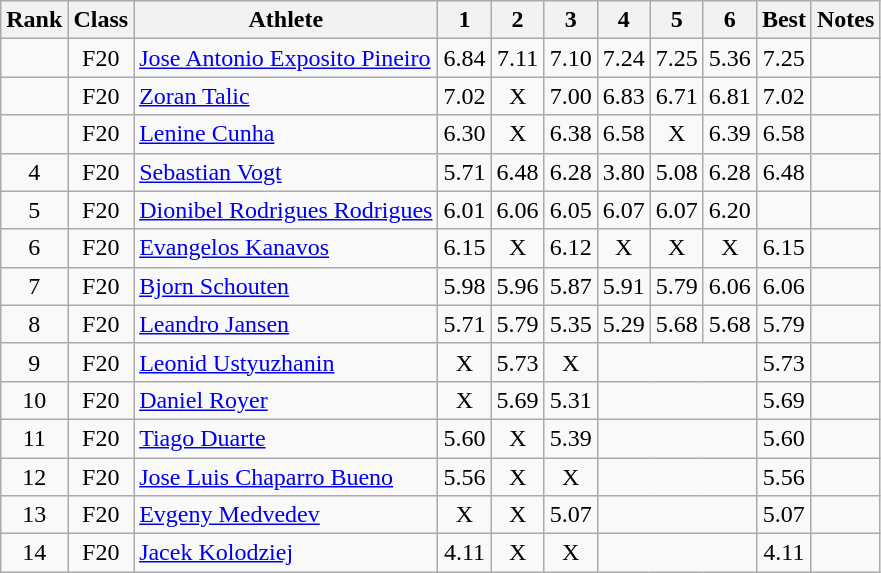<table class="wikitable sortable" style="text-align:center">
<tr>
<th>Rank</th>
<th>Class</th>
<th>Athlete</th>
<th>1</th>
<th>2</th>
<th>3</th>
<th>4</th>
<th>5</th>
<th>6</th>
<th>Best</th>
<th>Notes</th>
</tr>
<tr>
<td></td>
<td>F20</td>
<td style="text-align:left"><a href='#'>Jose Antonio Exposito Pineiro</a><br></td>
<td>6.84</td>
<td>7.11</td>
<td>7.10</td>
<td>7.24</td>
<td>7.25</td>
<td>5.36</td>
<td>7.25</td>
<td></td>
</tr>
<tr>
<td></td>
<td>F20</td>
<td style="text-align:left"><a href='#'>Zoran Talic</a><br></td>
<td>7.02</td>
<td>X</td>
<td>7.00</td>
<td>6.83</td>
<td>6.71</td>
<td>6.81</td>
<td>7.02</td>
<td></td>
</tr>
<tr>
<td></td>
<td>F20</td>
<td style="text-align:left"><a href='#'>Lenine Cunha</a><br></td>
<td>6.30</td>
<td>X</td>
<td>6.38</td>
<td>6.58</td>
<td>X</td>
<td>6.39</td>
<td>6.58</td>
<td></td>
</tr>
<tr>
<td>4</td>
<td>F20</td>
<td style="text-align:left"><a href='#'>Sebastian Vogt</a><br></td>
<td>5.71</td>
<td>6.48</td>
<td>6.28</td>
<td>3.80</td>
<td>5.08</td>
<td>6.28</td>
<td>6.48</td>
<td></td>
</tr>
<tr>
<td>5</td>
<td>F20</td>
<td style="text-align:left"><a href='#'>Dionibel Rodrigues Rodrigues</a><br></td>
<td>6.01</td>
<td>6.06</td>
<td>6.05</td>
<td>6.07</td>
<td>6.07</td>
<td>6.20</td>
<td></td>
</tr>
<tr>
<td>6</td>
<td>F20</td>
<td style="text-align:left"><a href='#'>Evangelos Kanavos</a><br></td>
<td>6.15</td>
<td>X</td>
<td>6.12</td>
<td>X</td>
<td>X</td>
<td>X</td>
<td>6.15</td>
<td></td>
</tr>
<tr>
<td>7</td>
<td>F20</td>
<td style="text-align:left"><a href='#'>Bjorn Schouten</a><br></td>
<td>5.98</td>
<td>5.96</td>
<td>5.87</td>
<td>5.91</td>
<td>5.79</td>
<td>6.06</td>
<td>6.06</td>
<td></td>
</tr>
<tr>
<td>8</td>
<td>F20</td>
<td style="text-align:left"><a href='#'>Leandro Jansen</a><br></td>
<td>5.71</td>
<td>5.79</td>
<td>5.35</td>
<td>5.29</td>
<td>5.68</td>
<td>5.68</td>
<td>5.79</td>
<td></td>
</tr>
<tr>
<td>9</td>
<td>F20</td>
<td style="text-align:left"><a href='#'>Leonid Ustyuzhanin</a><br></td>
<td>X</td>
<td>5.73</td>
<td>X</td>
<td colspan=3></td>
<td>5.73</td>
<td></td>
</tr>
<tr>
<td>10</td>
<td>F20</td>
<td style="text-align:left"><a href='#'>Daniel Royer</a><br></td>
<td>X</td>
<td>5.69</td>
<td>5.31</td>
<td colspan=3></td>
<td>5.69</td>
<td></td>
</tr>
<tr>
<td>11</td>
<td>F20</td>
<td style="text-align:left"><a href='#'>Tiago Duarte</a><br></td>
<td>5.60</td>
<td>X</td>
<td>5.39</td>
<td colspan=3></td>
<td>5.60</td>
<td></td>
</tr>
<tr>
<td>12</td>
<td>F20</td>
<td style="text-align:left"><a href='#'>Jose Luis Chaparro Bueno</a><br></td>
<td>5.56</td>
<td>X</td>
<td>X</td>
<td colspan=3></td>
<td>5.56</td>
<td></td>
</tr>
<tr>
<td>13</td>
<td>F20</td>
<td style="text-align:left"><a href='#'>Evgeny Medvedev</a><br></td>
<td>X</td>
<td>X</td>
<td>5.07</td>
<td colspan=3></td>
<td>5.07</td>
<td></td>
</tr>
<tr>
<td>14</td>
<td>F20</td>
<td style="text-align:left"><a href='#'>Jacek Kolodziej</a><br></td>
<td>4.11</td>
<td>X</td>
<td>X</td>
<td colspan=3></td>
<td>4.11</td>
<td></td>
</tr>
</table>
